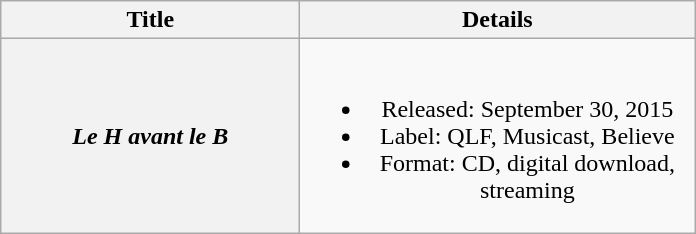<table class="wikitable plainrowheaders" style="text-align:center;">
<tr>
<th scope="col" style="width:12em;">Title</th>
<th scope="col" style="width:16em;">Details</th>
</tr>
<tr>
<th scope="row"><em>Le H avant le B</em></th>
<td><br><ul><li>Released: September 30, 2015</li><li>Label: QLF, Musicast, Believe</li><li>Format: CD, digital download, streaming</li></ul></td>
</tr>
</table>
